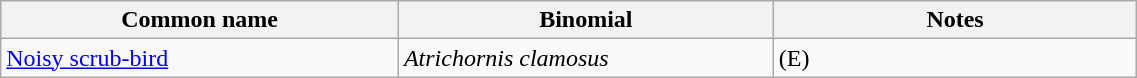<table style="width:60%;" class="wikitable">
<tr>
<th width=35%>Common name</th>
<th width=33%>Binomial</th>
<th width=32%>Notes</th>
</tr>
<tr>
<td><a href='#'>Noisy scrub-bird</a></td>
<td><em>Atrichornis clamosus</em></td>
<td>(E)</td>
</tr>
</table>
